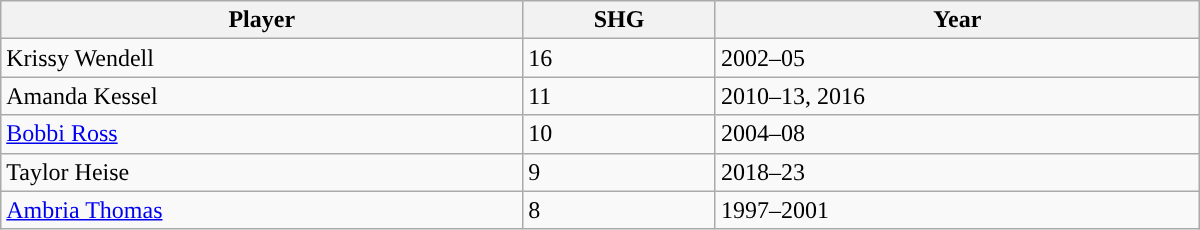<table class="wikitable" style="width: 50em">
<tr>
<th>Player</th>
<th>SHG</th>
<th>Year</th>
</tr>
<tr>
<td>Krissy Wendell</td>
<td>16</td>
<td>2002–05</td>
</tr>
<tr>
<td>Amanda Kessel</td>
<td>11</td>
<td>2010–13, 2016</td>
</tr>
<tr>
<td><a href='#'>Bobbi Ross</a></td>
<td>10</td>
<td>2004–08</td>
</tr>
<tr>
<td>Taylor Heise</td>
<td>9</td>
<td>2018–23</td>
</tr>
<tr>
<td><a href='#'>Ambria Thomas</a></td>
<td>8</td>
<td>1997–2001</td>
</tr>
</table>
